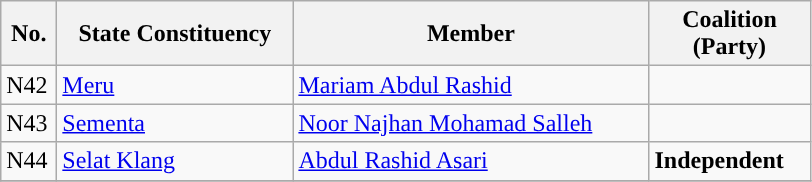<table class="wikitable">
<tr>
<th width="30">No.</th>
<th width="150">State Constituency</th>
<th width="230">Member</th>
<th width="100">Coalition (Party)</th>
</tr>
<tr>
<td>N42</td>
<td><a href='#'>Meru</a></td>
<td><a href='#'>Mariam Abdul Rashid</a></td>
<td></td>
</tr>
<tr>
<td>N43</td>
<td><a href='#'>Sementa</a></td>
<td><a href='#'>Noor Najhan Mohamad Salleh</a></td>
<td></td>
</tr>
<tr>
<td>N44</td>
<td><a href='#'>Selat Klang</a></td>
<td><a href='#'>Abdul Rashid Asari</a></td>
<td><strong>Independent</strong></td>
</tr>
<tr>
</tr>
</table>
